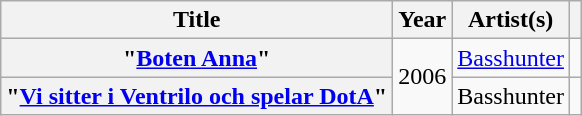<table class="wikitable plainrowheaders" style="text-align:center;">
<tr>
<th>Title</th>
<th>Year</th>
<th>Artist(s)</th>
<th></th>
</tr>
<tr>
<th scope="row">"<a href='#'>Boten Anna</a>"</th>
<td rowspan="2">2006</td>
<td><a href='#'>Basshunter</a></td>
<td></td>
</tr>
<tr>
<th scope="row">"<a href='#'>Vi sitter i Ventrilo och spelar DotA</a>"</th>
<td>Basshunter</td>
<td></td>
</tr>
</table>
